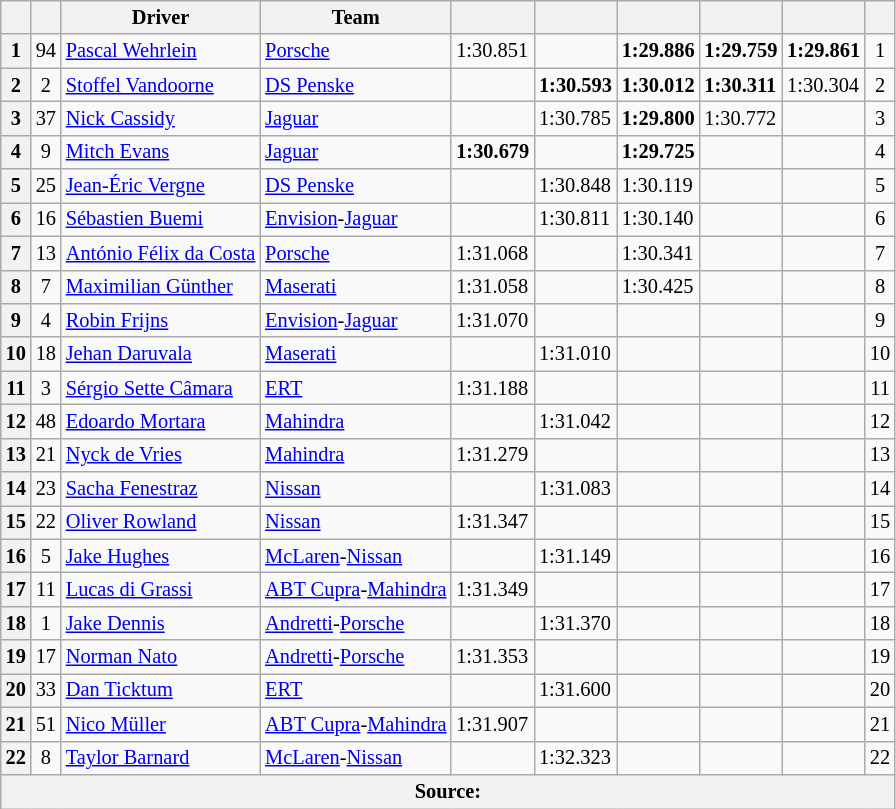<table class="wikitable sortable" style="font-size: 85%">
<tr>
<th scope="col"></th>
<th scope="col"></th>
<th scope="col">Driver</th>
<th scope="col">Team</th>
<th scope="col"></th>
<th scope="col"></th>
<th scope="col"></th>
<th scope="col"></th>
<th scope="col"></th>
<th scope="col"></th>
</tr>
<tr>
<th scope="row">1</th>
<td align="center">94</td>
<td data-sort-value=""> <a href='#'>Pascal Wehrlein</a></td>
<td><a href='#'>Porsche</a></td>
<td>1:30.851</td>
<td></td>
<td><strong>1:29.886</strong></td>
<td><strong>1:29.759</strong></td>
<td><strong>1:29.861</strong></td>
<td align="center">1</td>
</tr>
<tr>
<th scope="row">2</th>
<td align="center">2</td>
<td data-sort-value=""> <a href='#'>Stoffel Vandoorne</a></td>
<td><a href='#'>DS Penske</a></td>
<td></td>
<td><strong>1:30.593</strong></td>
<td><strong>1:30.012</strong></td>
<td><strong>1:30.311</strong></td>
<td>1:30.304</td>
<td align="center">2</td>
</tr>
<tr>
<th scope="row">3</th>
<td align="center">37</td>
<td data-sort-value=""> <a href='#'>Nick Cassidy</a></td>
<td><a href='#'>Jaguar</a></td>
<td></td>
<td>1:30.785</td>
<td><strong>1:29.800</strong></td>
<td>1:30.772</td>
<td></td>
<td align="center">3</td>
</tr>
<tr>
<th scope="row">4</th>
<td align="center">9</td>
<td data-sort-value=""> <a href='#'>Mitch Evans</a></td>
<td><a href='#'>Jaguar</a></td>
<td><strong>1:30.679</strong></td>
<td></td>
<td><strong>1:29.725</strong></td>
<td></td>
<td></td>
<td align="center">4</td>
</tr>
<tr>
<th scope="row">5</th>
<td align="center">25</td>
<td data-sort-value=""> <a href='#'>Jean-Éric Vergne</a></td>
<td><a href='#'>DS Penske</a></td>
<td></td>
<td>1:30.848</td>
<td>1:30.119</td>
<td></td>
<td></td>
<td align="center">5</td>
</tr>
<tr>
<th scope="row">6</th>
<td align="center">16</td>
<td data-sort-value=""> <a href='#'>Sébastien Buemi</a></td>
<td><a href='#'>Envision</a>-<a href='#'>Jaguar</a></td>
<td></td>
<td>1:30.811</td>
<td>1:30.140</td>
<td></td>
<td></td>
<td align="center">6</td>
</tr>
<tr>
<th scope="row">7</th>
<td align="center">13</td>
<td data-sort-value=""> <a href='#'>António Félix da Costa</a></td>
<td><a href='#'>Porsche</a></td>
<td>1:31.068</td>
<td></td>
<td>1:30.341</td>
<td></td>
<td></td>
<td align="center">7</td>
</tr>
<tr>
<th scope="row">8</th>
<td align="center">7</td>
<td data-sort-value=""> <a href='#'>Maximilian Günther</a></td>
<td><a href='#'>Maserati</a></td>
<td>1:31.058</td>
<td></td>
<td>1:30.425</td>
<td></td>
<td></td>
<td align="center">8</td>
</tr>
<tr>
<th scope="row">9</th>
<td align="center">4</td>
<td data-sort-value=""> <a href='#'>Robin Frijns</a></td>
<td><a href='#'>Envision</a>-<a href='#'>Jaguar</a></td>
<td>1:31.070</td>
<td></td>
<td></td>
<td></td>
<td></td>
<td align="center">9</td>
</tr>
<tr>
<th scope="row">10</th>
<td align="center">18</td>
<td data-sort-value=""> <a href='#'>Jehan Daruvala</a></td>
<td><a href='#'>Maserati</a></td>
<td></td>
<td>1:31.010</td>
<td></td>
<td></td>
<td></td>
<td align="center">10</td>
</tr>
<tr>
<th scope="row">11</th>
<td align="center">3</td>
<td data-sort-value=""> <a href='#'>Sérgio Sette Câmara</a></td>
<td><a href='#'>ERT</a></td>
<td>1:31.188</td>
<td></td>
<td></td>
<td></td>
<td></td>
<td align="center">11</td>
</tr>
<tr>
<th scope="row">12</th>
<td align="center">48</td>
<td data-sort-value=""> <a href='#'>Edoardo Mortara</a></td>
<td><a href='#'>Mahindra</a></td>
<td></td>
<td>1:31.042</td>
<td></td>
<td></td>
<td></td>
<td align="center">12</td>
</tr>
<tr>
<th scope="row">13</th>
<td align="center">21</td>
<td data-sort-value=""> <a href='#'>Nyck de Vries</a></td>
<td><a href='#'>Mahindra</a></td>
<td>1:31.279</td>
<td></td>
<td></td>
<td></td>
<td></td>
<td align="center">13</td>
</tr>
<tr>
<th scope="row">14</th>
<td align="center">23</td>
<td data-sort-value=""> <a href='#'>Sacha Fenestraz</a></td>
<td><a href='#'>Nissan</a></td>
<td></td>
<td>1:31.083</td>
<td></td>
<td></td>
<td></td>
<td align="center">14</td>
</tr>
<tr>
<th scope="row">15</th>
<td align="center">22</td>
<td data-sort-value=""> <a href='#'>Oliver Rowland</a></td>
<td><a href='#'>Nissan</a></td>
<td>1:31.347</td>
<td></td>
<td></td>
<td></td>
<td></td>
<td align="center">15</td>
</tr>
<tr>
<th scope="row">16</th>
<td align="center">5</td>
<td data-sort-value=""> <a href='#'>Jake Hughes</a></td>
<td><a href='#'>McLaren</a>-<a href='#'>Nissan</a></td>
<td></td>
<td>1:31.149</td>
<td></td>
<td></td>
<td></td>
<td align="center">16</td>
</tr>
<tr>
<th scope="row">17</th>
<td align="center">11</td>
<td data-sort-value=""> <a href='#'>Lucas di Grassi</a></td>
<td><a href='#'>ABT Cupra</a>-<a href='#'>Mahindra</a></td>
<td>1:31.349</td>
<td></td>
<td></td>
<td></td>
<td></td>
<td align="center">17</td>
</tr>
<tr>
<th scope="row">18</th>
<td align="center">1</td>
<td data-sort-value=""> <a href='#'>Jake Dennis</a></td>
<td><a href='#'>Andretti</a>-<a href='#'>Porsche</a></td>
<td></td>
<td>1:31.370</td>
<td></td>
<td></td>
<td></td>
<td align="center">18</td>
</tr>
<tr>
<th scope="row">19</th>
<td align="center">17</td>
<td data-sort-value=""> <a href='#'>Norman Nato</a></td>
<td><a href='#'>Andretti</a>-<a href='#'>Porsche</a></td>
<td>1:31.353</td>
<td></td>
<td></td>
<td></td>
<td></td>
<td align="center">19</td>
</tr>
<tr>
<th scope="row">20</th>
<td align="center">33</td>
<td data-sort-value=""> <a href='#'>Dan Ticktum</a></td>
<td><a href='#'>ERT</a></td>
<td></td>
<td>1:31.600</td>
<td></td>
<td></td>
<td></td>
<td align="center">20</td>
</tr>
<tr>
<th scope="row">21</th>
<td align="center">51</td>
<td data-sort-value=""> <a href='#'>Nico Müller</a></td>
<td><a href='#'>ABT Cupra</a>-<a href='#'>Mahindra</a></td>
<td>1:31.907</td>
<td></td>
<td></td>
<td></td>
<td></td>
<td align="center">21</td>
</tr>
<tr>
<th scope="row">22</th>
<td align="center">8</td>
<td data-sort-value=""> <a href='#'>Taylor Barnard</a></td>
<td><a href='#'>McLaren</a>-<a href='#'>Nissan</a></td>
<td></td>
<td>1:32.323</td>
<td></td>
<td></td>
<td></td>
<td align="center">22</td>
</tr>
<tr>
<th colspan="10">Source:</th>
</tr>
</table>
